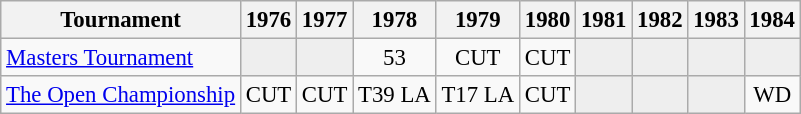<table class="wikitable" style="font-size:95%;text-align:center;">
<tr>
<th>Tournament</th>
<th>1976</th>
<th>1977</th>
<th>1978</th>
<th>1979</th>
<th>1980</th>
<th>1981</th>
<th>1982</th>
<th>1983</th>
<th>1984</th>
</tr>
<tr>
<td align=left><a href='#'>Masters Tournament</a></td>
<td style="background:#eeeeee;"></td>
<td style="background:#eeeeee;"></td>
<td>53</td>
<td>CUT</td>
<td>CUT</td>
<td style="background:#eeeeee;"></td>
<td style="background:#eeeeee;"></td>
<td style="background:#eeeeee;"></td>
<td style="background:#eeeeee;"></td>
</tr>
<tr>
<td align=left><a href='#'>The Open Championship</a></td>
<td>CUT</td>
<td>CUT</td>
<td>T39 <span>LA</span></td>
<td>T17 <span>LA</span></td>
<td>CUT</td>
<td style="background:#eeeeee;"></td>
<td style="background:#eeeeee;"></td>
<td style="background:#eeeeee;"></td>
<td>WD</td>
</tr>
</table>
